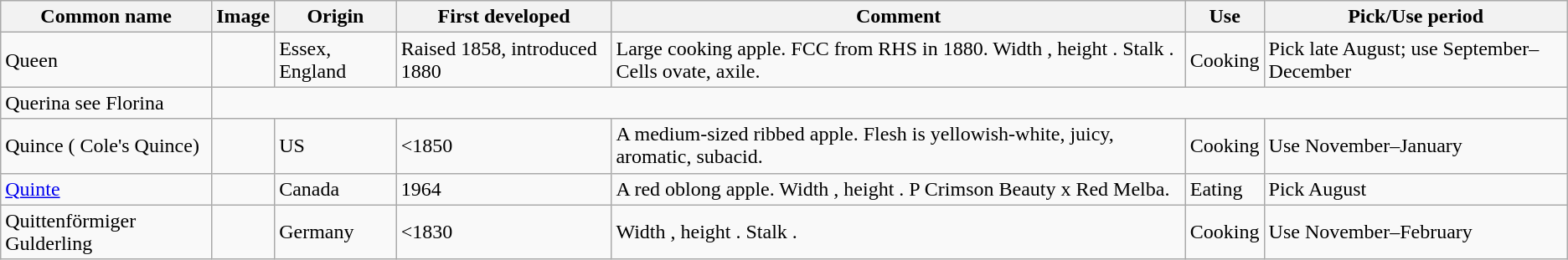<table class="wikitable sortable">
<tr>
<th>Common name</th>
<th>Image</th>
<th>Origin</th>
<th>First developed</th>
<th>Comment</th>
<th>Use</th>
<th>Pick/Use period</th>
</tr>
<tr>
<td>Queen</td>
<td></td>
<td>Essex, England</td>
<td>Raised 1858, introduced 1880</td>
<td>Large cooking apple. FCC from RHS in 1880. Width , height . Stalk . Cells ovate, axile.</td>
<td>Cooking</td>
<td>Pick late August; use September–December</td>
</tr>
<tr>
<td>Querina see Florina</td>
</tr>
<tr>
<td>Quince ( Cole's Quince)</td>
<td></td>
<td>US</td>
<td><1850</td>
<td>A medium-sized ribbed apple. Flesh is yellowish-white, juicy, aromatic, subacid.</td>
<td>Cooking</td>
<td>Use November–January</td>
</tr>
<tr>
<td><a href='#'>Quinte</a></td>
<td></td>
<td>Canada</td>
<td>1964</td>
<td>A red oblong apple. Width , height . P Crimson Beauty x Red Melba.</td>
<td>Eating</td>
<td>Pick August</td>
</tr>
<tr>
<td>Quittenförmiger Gulderling</td>
<td></td>
<td>Germany</td>
<td><1830</td>
<td>Width , height . Stalk .</td>
<td>Cooking</td>
<td>Use November–February</td>
</tr>
</table>
